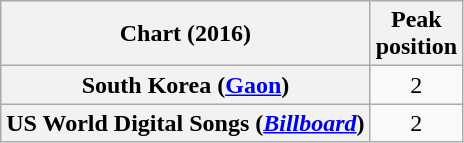<table class="wikitable plainrowheaders" style="text-align:center">
<tr>
<th scope="col">Chart (2016)</th>
<th scope="col">Peak<br>position</th>
</tr>
<tr>
<th scope="row">South Korea (<a href='#'>Gaon</a>)</th>
<td>2</td>
</tr>
<tr>
<th scope="row">US World Digital Songs (<a href='#'><em>Billboard</em></a>)</th>
<td>2</td>
</tr>
</table>
